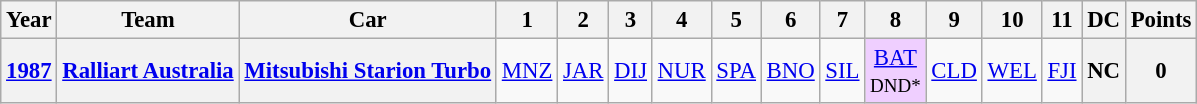<table class="wikitable" style="text-align:center; font-size:95%">
<tr>
<th>Year</th>
<th>Team</th>
<th>Car</th>
<th>1</th>
<th>2</th>
<th>3</th>
<th>4</th>
<th>5</th>
<th>6</th>
<th>7</th>
<th>8</th>
<th>9</th>
<th>10</th>
<th>11</th>
<th>DC</th>
<th>Points</th>
</tr>
<tr>
<th><a href='#'>1987</a></th>
<th> <a href='#'>Ralliart Australia</a></th>
<th><a href='#'>Mitsubishi Starion Turbo</a></th>
<td><a href='#'>MNZ</a></td>
<td><a href='#'>JAR</a></td>
<td><a href='#'>DIJ</a></td>
<td><a href='#'>NUR</a></td>
<td><a href='#'>SPA</a></td>
<td><a href='#'>BNO</a></td>
<td><a href='#'>SIL</a></td>
<td style="background:#EFCFFF;"><a href='#'>BAT</a><br><small>DND*</small></td>
<td><a href='#'>CLD</a></td>
<td><a href='#'>WEL</a></td>
<td><a href='#'>FJI</a></td>
<th>NC</th>
<th>0</th>
</tr>
</table>
